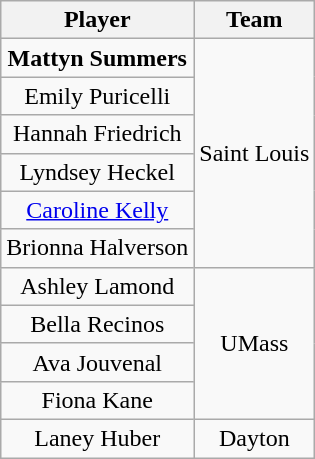<table class="wikitable" style="text-align: center;">
<tr>
<th>Player</th>
<th>Team</th>
</tr>
<tr>
<td><strong>Mattyn Summers</strong></td>
<td rowspan=6>Saint Louis</td>
</tr>
<tr>
<td>Emily Puricelli</td>
</tr>
<tr>
<td>Hannah Friedrich</td>
</tr>
<tr>
<td>Lyndsey Heckel</td>
</tr>
<tr>
<td><a href='#'>Caroline Kelly</a></td>
</tr>
<tr>
<td>Brionna Halverson</td>
</tr>
<tr>
<td>Ashley Lamond</td>
<td rowspan=4>UMass</td>
</tr>
<tr>
<td>Bella Recinos</td>
</tr>
<tr>
<td>Ava Jouvenal</td>
</tr>
<tr>
<td>Fiona Kane</td>
</tr>
<tr>
<td>Laney Huber</td>
<td>Dayton</td>
</tr>
</table>
